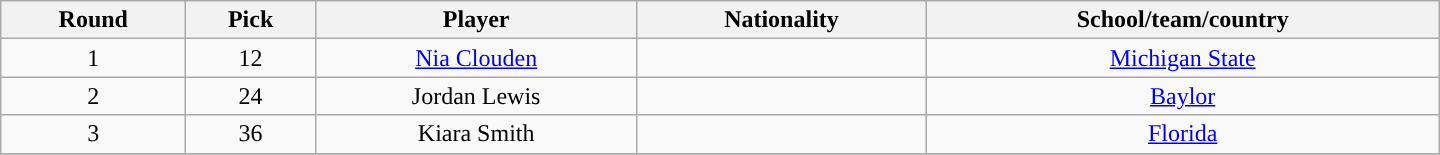<table class="wikitable" style="text-align:center; width:60em">
<tr>
<th>Round</th>
<th>Pick</th>
<th>Player</th>
<th>Nationality</th>
<th>School/team/country</th>
</tr>
<tr>
<td>1</td>
<td>12</td>
<td><a href='#'>Nia Clouden</a></td>
<td></td>
<td><a href='#'>Michigan State</a></td>
</tr>
<tr>
<td>2</td>
<td>24</td>
<td>Jordan Lewis</td>
<td></td>
<td><a href='#'>Baylor</a></td>
</tr>
<tr>
<td>3</td>
<td>36</td>
<td>Kiara Smith</td>
<td></td>
<td><a href='#'>Florida</a></td>
</tr>
<tr>
</tr>
</table>
